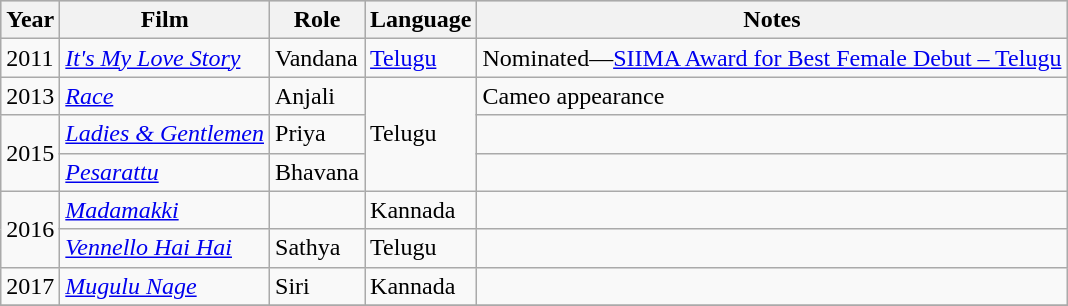<table class="wikitable sortable">
<tr style="background:#ccc; text-align:center;">
<th>Year</th>
<th>Film</th>
<th>Role</th>
<th>Language</th>
<th>Notes</th>
</tr>
<tr>
<td>2011</td>
<td><em><a href='#'>It's My Love Story</a></em></td>
<td>Vandana</td>
<td><a href='#'>Telugu</a></td>
<td>Nominated—<a href='#'>SIIMA Award for Best Female Debut – Telugu</a></td>
</tr>
<tr>
<td>2013</td>
<td><em><a href='#'>Race</a></em></td>
<td>Anjali</td>
<td rowspan="3">Telugu</td>
<td>Cameo appearance</td>
</tr>
<tr>
<td rowspan="2">2015</td>
<td><em><a href='#'>Ladies & Gentlemen</a></em></td>
<td>Priya</td>
<td></td>
</tr>
<tr>
<td><em><a href='#'>Pesarattu</a></em></td>
<td>Bhavana</td>
<td></td>
</tr>
<tr>
<td rowspan="2">2016</td>
<td><em><a href='#'>Madamakki</a></em></td>
<td></td>
<td>Kannada</td>
<td></td>
</tr>
<tr>
<td><em><a href='#'>Vennello Hai Hai</a></em></td>
<td>Sathya</td>
<td>Telugu</td>
<td></td>
</tr>
<tr>
<td>2017</td>
<td><em><a href='#'>Mugulu Nage</a></em></td>
<td>Siri</td>
<td>Kannada</td>
<td></td>
</tr>
<tr>
</tr>
</table>
